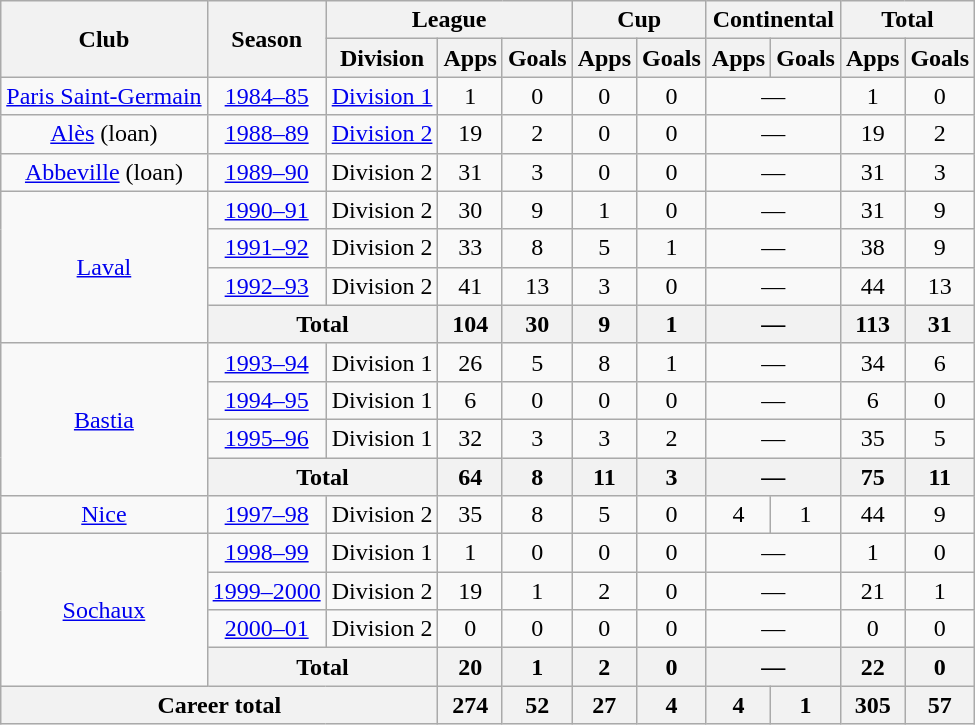<table class="wikitable" style="text-align:center">
<tr>
<th rowspan="2">Club</th>
<th rowspan="2">Season</th>
<th colspan="3">League</th>
<th colspan="2">Cup</th>
<th colspan="2">Continental</th>
<th colspan="2">Total</th>
</tr>
<tr>
<th>Division</th>
<th>Apps</th>
<th>Goals</th>
<th>Apps</th>
<th>Goals</th>
<th>Apps</th>
<th>Goals</th>
<th>Apps</th>
<th>Goals</th>
</tr>
<tr>
<td><a href='#'>Paris Saint-Germain</a></td>
<td><a href='#'>1984–85</a></td>
<td><a href='#'>Division 1</a></td>
<td>1</td>
<td>0</td>
<td>0</td>
<td>0</td>
<td colspan="2">—</td>
<td>1</td>
<td>0</td>
</tr>
<tr>
<td><a href='#'>Alès</a> (loan)</td>
<td><a href='#'>1988–89</a></td>
<td><a href='#'>Division 2</a></td>
<td>19</td>
<td>2</td>
<td>0</td>
<td>0</td>
<td colspan="2">—</td>
<td>19</td>
<td>2</td>
</tr>
<tr>
<td><a href='#'>Abbeville</a> (loan)</td>
<td><a href='#'>1989–90</a></td>
<td>Division 2</td>
<td>31</td>
<td>3</td>
<td>0</td>
<td>0</td>
<td colspan="2">—</td>
<td>31</td>
<td>3</td>
</tr>
<tr>
<td rowspan="4"><a href='#'>Laval</a></td>
<td><a href='#'>1990–91</a></td>
<td>Division 2</td>
<td>30</td>
<td>9</td>
<td>1</td>
<td>0</td>
<td colspan="2">—</td>
<td>31</td>
<td>9</td>
</tr>
<tr>
<td><a href='#'>1991–92</a></td>
<td>Division 2</td>
<td>33</td>
<td>8</td>
<td>5</td>
<td>1</td>
<td colspan="2">—</td>
<td>38</td>
<td>9</td>
</tr>
<tr>
<td><a href='#'>1992–93</a></td>
<td>Division 2</td>
<td>41</td>
<td>13</td>
<td>3</td>
<td>0</td>
<td colspan="2">—</td>
<td>44</td>
<td>13</td>
</tr>
<tr>
<th colspan="2">Total</th>
<th>104</th>
<th>30</th>
<th>9</th>
<th>1</th>
<th colspan="2">—</th>
<th>113</th>
<th>31</th>
</tr>
<tr>
<td rowspan="4"><a href='#'>Bastia</a></td>
<td><a href='#'>1993–94</a></td>
<td>Division 1</td>
<td>26</td>
<td>5</td>
<td>8</td>
<td>1</td>
<td colspan="2">—</td>
<td>34</td>
<td>6</td>
</tr>
<tr>
<td><a href='#'>1994–95</a></td>
<td>Division 1</td>
<td>6</td>
<td>0</td>
<td>0</td>
<td>0</td>
<td colspan="2">—</td>
<td>6</td>
<td>0</td>
</tr>
<tr>
<td><a href='#'>1995–96</a></td>
<td>Division 1</td>
<td>32</td>
<td>3</td>
<td>3</td>
<td>2</td>
<td colspan="2">—</td>
<td>35</td>
<td>5</td>
</tr>
<tr>
<th colspan="2">Total</th>
<th>64</th>
<th>8</th>
<th>11</th>
<th>3</th>
<th colspan="2">—</th>
<th>75</th>
<th>11</th>
</tr>
<tr>
<td><a href='#'>Nice</a></td>
<td><a href='#'>1997–98</a></td>
<td>Division 2</td>
<td>35</td>
<td>8</td>
<td>5</td>
<td>0</td>
<td>4</td>
<td>1</td>
<td>44</td>
<td>9</td>
</tr>
<tr>
<td rowspan="4"><a href='#'>Sochaux</a></td>
<td><a href='#'>1998–99</a></td>
<td>Division 1</td>
<td>1</td>
<td>0</td>
<td>0</td>
<td>0</td>
<td colspan="2">—</td>
<td>1</td>
<td>0</td>
</tr>
<tr>
<td><a href='#'>1999–2000</a></td>
<td>Division 2</td>
<td>19</td>
<td>1</td>
<td>2</td>
<td>0</td>
<td colspan="2">—</td>
<td>21</td>
<td>1</td>
</tr>
<tr>
<td><a href='#'>2000–01</a></td>
<td>Division 2</td>
<td>0</td>
<td>0</td>
<td>0</td>
<td>0</td>
<td colspan="2">—</td>
<td>0</td>
<td>0</td>
</tr>
<tr>
<th colspan="2">Total</th>
<th>20</th>
<th>1</th>
<th>2</th>
<th>0</th>
<th colspan="2">—</th>
<th>22</th>
<th>0</th>
</tr>
<tr>
<th colspan="3">Career total</th>
<th>274</th>
<th>52</th>
<th>27</th>
<th>4</th>
<th>4</th>
<th>1</th>
<th>305</th>
<th>57</th>
</tr>
</table>
